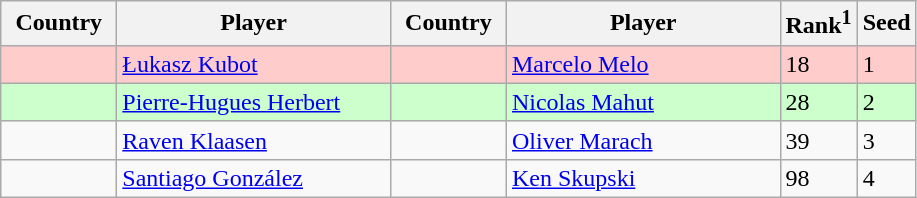<table class="sortable wikitable">
<tr>
<th width="70">Country</th>
<th width="175">Player</th>
<th width="70">Country</th>
<th width="175">Player</th>
<th>Rank<sup>1</sup></th>
<th>Seed</th>
</tr>
<tr style="background:#fcc;">
<td></td>
<td><a href='#'>Łukasz Kubot</a></td>
<td></td>
<td><a href='#'>Marcelo Melo</a></td>
<td>18</td>
<td>1</td>
</tr>
<tr style="background:#cfc;">
<td></td>
<td><a href='#'>Pierre-Hugues Herbert</a></td>
<td></td>
<td><a href='#'>Nicolas Mahut</a></td>
<td>28</td>
<td>2</td>
</tr>
<tr>
<td></td>
<td><a href='#'>Raven Klaasen</a></td>
<td></td>
<td><a href='#'>Oliver Marach</a></td>
<td>39</td>
<td>3</td>
</tr>
<tr>
<td></td>
<td><a href='#'>Santiago González</a></td>
<td></td>
<td><a href='#'>Ken Skupski</a></td>
<td>98</td>
<td>4</td>
</tr>
</table>
